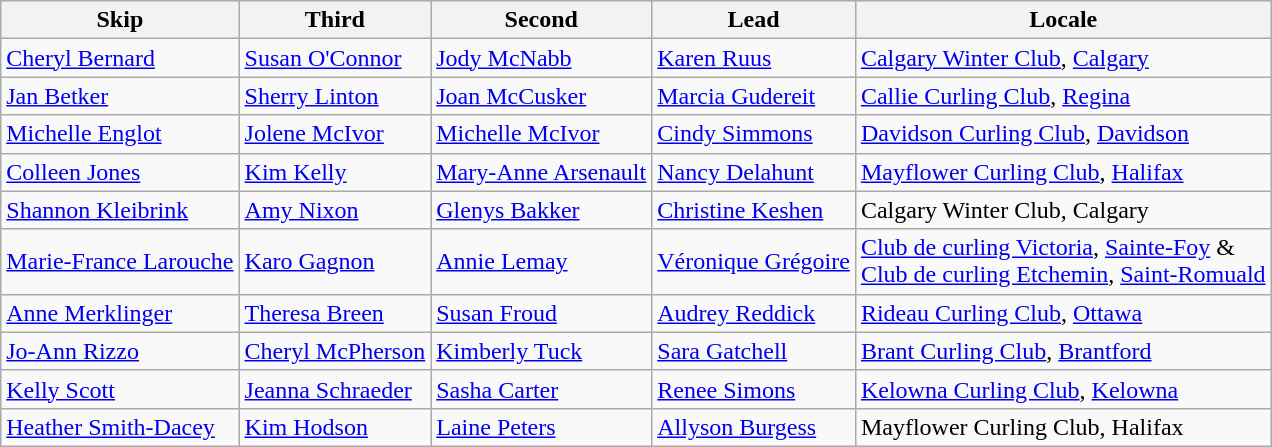<table class="wikitable">
<tr>
<th>Skip</th>
<th>Third</th>
<th>Second</th>
<th>Lead</th>
<th>Locale</th>
</tr>
<tr>
<td><a href='#'>Cheryl Bernard</a></td>
<td><a href='#'>Susan O'Connor</a></td>
<td><a href='#'>Jody McNabb</a></td>
<td><a href='#'>Karen Ruus</a></td>
<td> <a href='#'>Calgary Winter Club</a>, <a href='#'>Calgary</a></td>
</tr>
<tr>
<td><a href='#'>Jan Betker</a></td>
<td><a href='#'>Sherry Linton</a></td>
<td><a href='#'>Joan McCusker</a></td>
<td><a href='#'>Marcia Gudereit</a></td>
<td> <a href='#'>Callie Curling Club</a>, <a href='#'>Regina</a></td>
</tr>
<tr>
<td><a href='#'>Michelle Englot</a></td>
<td><a href='#'>Jolene McIvor</a></td>
<td><a href='#'>Michelle McIvor</a></td>
<td><a href='#'>Cindy Simmons</a></td>
<td> <a href='#'>Davidson Curling Club</a>, <a href='#'>Davidson</a></td>
</tr>
<tr>
<td><a href='#'>Colleen Jones</a></td>
<td><a href='#'>Kim Kelly</a></td>
<td><a href='#'>Mary-Anne Arsenault</a></td>
<td><a href='#'>Nancy Delahunt</a></td>
<td> <a href='#'>Mayflower Curling Club</a>, <a href='#'>Halifax</a></td>
</tr>
<tr>
<td><a href='#'>Shannon Kleibrink</a></td>
<td><a href='#'>Amy Nixon</a></td>
<td><a href='#'>Glenys Bakker</a></td>
<td><a href='#'>Christine Keshen</a></td>
<td> Calgary Winter Club, Calgary</td>
</tr>
<tr>
<td><a href='#'>Marie-France Larouche</a></td>
<td><a href='#'>Karo Gagnon</a></td>
<td><a href='#'>Annie Lemay</a></td>
<td><a href='#'>Véronique Grégoire</a></td>
<td> <a href='#'>Club de curling Victoria</a>, <a href='#'>Sainte-Foy</a> &<br><a href='#'>Club de curling Etchemin</a>, <a href='#'>Saint-Romuald</a></td>
</tr>
<tr>
<td><a href='#'>Anne Merklinger</a></td>
<td><a href='#'>Theresa Breen</a></td>
<td><a href='#'>Susan Froud</a></td>
<td><a href='#'>Audrey Reddick</a></td>
<td> <a href='#'>Rideau Curling Club</a>, <a href='#'>Ottawa</a></td>
</tr>
<tr>
<td><a href='#'>Jo-Ann Rizzo</a></td>
<td><a href='#'>Cheryl McPherson</a></td>
<td><a href='#'>Kimberly Tuck</a></td>
<td><a href='#'>Sara Gatchell</a></td>
<td> <a href='#'>Brant Curling Club</a>, <a href='#'>Brantford</a></td>
</tr>
<tr>
<td><a href='#'>Kelly Scott</a></td>
<td><a href='#'>Jeanna Schraeder</a></td>
<td><a href='#'>Sasha Carter</a></td>
<td><a href='#'>Renee Simons</a></td>
<td> <a href='#'>Kelowna Curling Club</a>, <a href='#'>Kelowna</a></td>
</tr>
<tr>
<td><a href='#'>Heather Smith-Dacey</a></td>
<td><a href='#'>Kim Hodson</a></td>
<td><a href='#'>Laine Peters</a></td>
<td><a href='#'>Allyson Burgess</a></td>
<td> Mayflower Curling Club, Halifax</td>
</tr>
</table>
